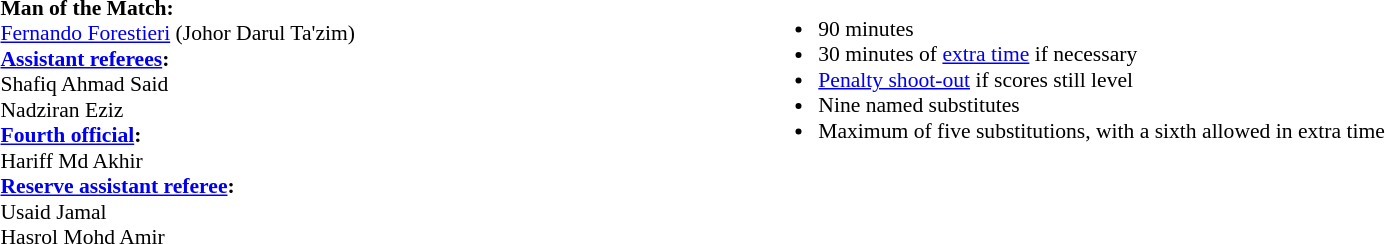<table width=100% style="font-size:90%">
<tr>
<td><br><strong>Man of the Match:</strong>
<br><a href='#'>Fernando Forestieri</a> (Johor Darul Ta'zim)<br><strong><a href='#'>Assistant referees</a>:</strong>
<br>Shafiq Ahmad Said 
<br>Nadziran Eziz 
<br><strong><a href='#'>Fourth official</a>:</strong>
<br>Hariff Md Akhir 
<br><strong><a href='#'>Reserve assistant referee</a>:</strong>
<br>Usaid Jamal
<br>Hasrol Mohd Amir</td>
<td style="width:60%; vertical-align:top;"><br><ul><li>90 minutes</li><li>30 minutes of <a href='#'>extra time</a> if necessary</li><li><a href='#'>Penalty shoot-out</a> if scores still level</li><li>Nine named substitutes</li><li>Maximum of five substitutions, with a sixth allowed in extra time</li></ul></td>
</tr>
</table>
